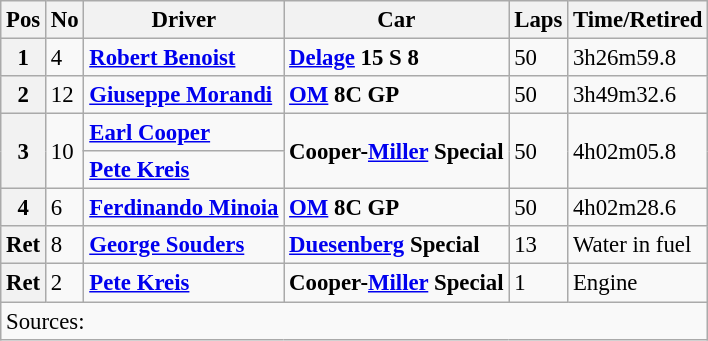<table class="wikitable" style="font-size: 95%;">
<tr>
<th>Pos</th>
<th>No</th>
<th>Driver</th>
<th>Car</th>
<th>Laps</th>
<th>Time/Retired</th>
</tr>
<tr>
<th>1</th>
<td>4</td>
<td> <strong><a href='#'>Robert Benoist</a></strong></td>
<td><strong><a href='#'>Delage</a> 15 S 8</strong></td>
<td>50</td>
<td>3h26m59.8</td>
</tr>
<tr>
<th>2</th>
<td>12</td>
<td> <strong><a href='#'>Giuseppe Morandi</a></strong></td>
<td><strong><a href='#'>OM</a> 8C GP</strong></td>
<td>50</td>
<td>3h49m32.6</td>
</tr>
<tr>
<th rowspan=2>3</th>
<td rowspan=2>10</td>
<td> <strong><a href='#'>Earl Cooper</a></strong></td>
<td rowspan=2><strong>Cooper-<a href='#'>Miller</a> Special</strong></td>
<td rowspan=2>50</td>
<td rowspan=2>4h02m05.8</td>
</tr>
<tr>
<td> <strong><a href='#'>Pete Kreis</a></strong></td>
</tr>
<tr>
<th>4</th>
<td>6</td>
<td> <strong><a href='#'>Ferdinando Minoia</a></strong></td>
<td><strong><a href='#'>OM</a> 8C GP</strong></td>
<td>50</td>
<td>4h02m28.6</td>
</tr>
<tr>
<th>Ret</th>
<td>8</td>
<td> <strong><a href='#'>George Souders</a></strong></td>
<td><strong><a href='#'>Duesenberg</a> Special</strong></td>
<td>13</td>
<td>Water in fuel</td>
</tr>
<tr>
<th>Ret</th>
<td>2</td>
<td> <strong><a href='#'>Pete Kreis</a></strong></td>
<td><strong>Cooper-<a href='#'>Miller</a> Special</strong></td>
<td>1</td>
<td>Engine</td>
</tr>
<tr>
<td colspan=6>Sources:</td>
</tr>
</table>
